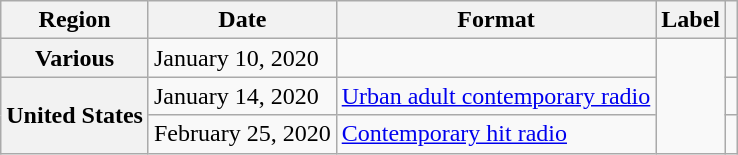<table class="wikitable plainrowheaders">
<tr>
<th scope="col">Region</th>
<th scope="col">Date</th>
<th scope="col">Format</th>
<th scope="col">Label</th>
<th scope="col"></th>
</tr>
<tr>
<th scope="row">Various</th>
<td>January 10, 2020</td>
<td></td>
<td rowspan="3"></td>
<td></td>
</tr>
<tr>
<th scope="row" rowspan="2">United States</th>
<td>January 14, 2020</td>
<td><a href='#'>Urban adult contemporary radio</a></td>
<td></td>
</tr>
<tr>
<td>February 25, 2020</td>
<td><a href='#'>Contemporary hit radio</a></td>
<td></td>
</tr>
</table>
